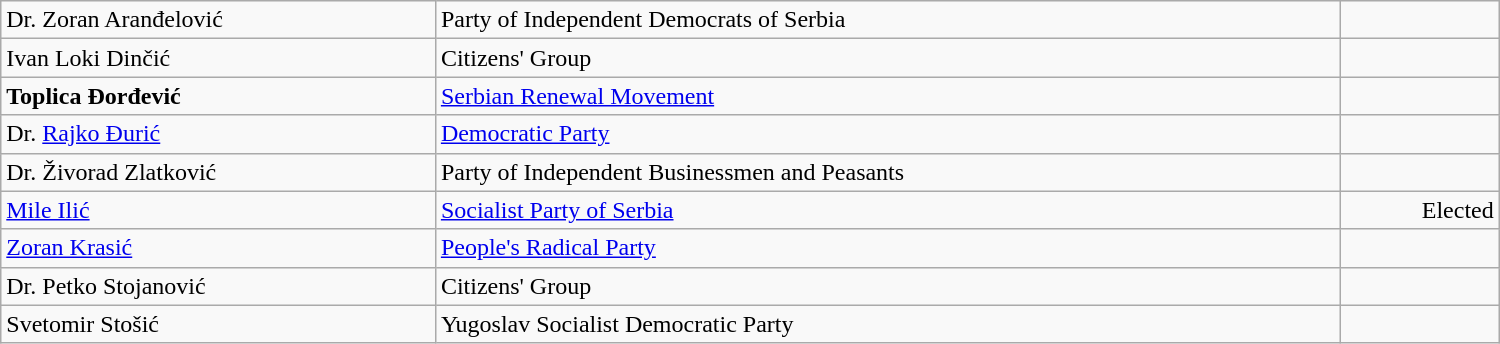<table style="width:1000px;" class="wikitable">
<tr>
<td align="left">Dr. Zoran Aranđelović</td>
<td align="left">Party of Independent Democrats of Serbia</td>
<td align="right"></td>
</tr>
<tr>
<td align="left">Ivan Loki Dinčić</td>
<td align="left">Citizens' Group</td>
<td align="right"></td>
</tr>
<tr>
<td align="left"><strong>Toplica Đorđević</strong></td>
<td align="left"><a href='#'>Serbian Renewal Movement</a></td>
<td align="right"></td>
</tr>
<tr>
<td align="left">Dr. <a href='#'>Rajko Đurić</a></td>
<td align="left"><a href='#'>Democratic Party</a></td>
<td align="right"></td>
</tr>
<tr>
<td align="left">Dr. Živorad Zlatković</td>
<td align="left">Party of Independent Businessmen and Peasants</td>
<td align="right"></td>
</tr>
<tr>
<td align="left"><a href='#'>Mile Ilić</a></td>
<td align="left"><a href='#'>Socialist Party of Serbia</a></td>
<td align="right">Elected</td>
</tr>
<tr>
<td align="left"><a href='#'>Zoran Krasić</a></td>
<td align="left"><a href='#'>People's Radical Party</a></td>
<td align="right"></td>
</tr>
<tr>
<td align="left">Dr. Petko Stojanović</td>
<td align="left">Citizens' Group</td>
<td align="right"></td>
</tr>
<tr>
<td align="left">Svetomir Stošić</td>
<td align="left">Yugoslav Socialist Democratic Party</td>
<td align="right"></td>
</tr>
</table>
